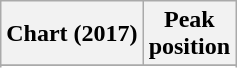<table class="wikitable plainrowheaders sortable" style="text-align:center">
<tr>
<th scope="col">Chart (2017)</th>
<th scope="col">Peak<br> position</th>
</tr>
<tr>
</tr>
<tr>
</tr>
<tr>
</tr>
</table>
